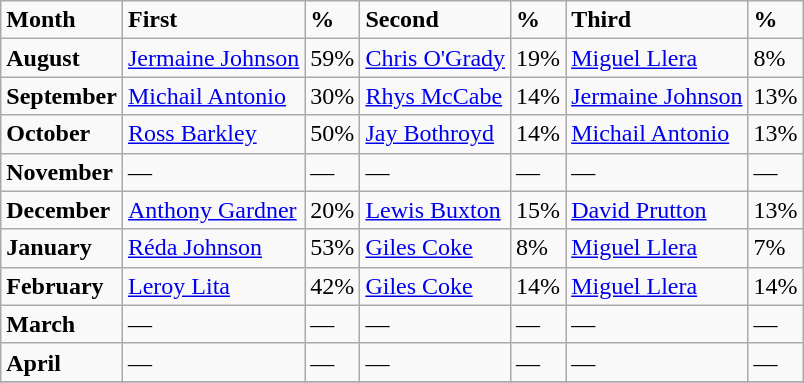<table class="wikitable">
<tr>
<td><strong>Month</strong></td>
<td><strong>First</strong></td>
<td><strong>%</strong></td>
<td><strong>Second</strong></td>
<td><strong>%</strong></td>
<td><strong>Third</strong></td>
<td><strong>%</strong></td>
</tr>
<tr>
<td><strong>August</strong></td>
<td> <a href='#'>Jermaine Johnson</a></td>
<td>59%</td>
<td> <a href='#'>Chris O'Grady</a></td>
<td>19%</td>
<td> <a href='#'>Miguel Llera</a></td>
<td>8%</td>
</tr>
<tr>
<td><strong>September</strong></td>
<td> <a href='#'>Michail Antonio</a></td>
<td>30%</td>
<td> <a href='#'>Rhys McCabe</a></td>
<td>14%</td>
<td> <a href='#'>Jermaine Johnson</a></td>
<td>13%</td>
</tr>
<tr>
<td><strong>October</strong></td>
<td> <a href='#'>Ross Barkley</a></td>
<td>50%</td>
<td> <a href='#'>Jay Bothroyd</a></td>
<td>14%</td>
<td> <a href='#'>Michail Antonio</a></td>
<td>13%</td>
</tr>
<tr>
<td><strong>November</strong></td>
<td>—</td>
<td>—</td>
<td>—</td>
<td>—</td>
<td>—</td>
<td>—</td>
</tr>
<tr>
<td><strong>December</strong></td>
<td> <a href='#'>Anthony Gardner</a></td>
<td>20%</td>
<td> <a href='#'>Lewis Buxton</a></td>
<td>15%</td>
<td> <a href='#'>David Prutton</a></td>
<td>13%</td>
</tr>
<tr>
<td><strong>January</strong></td>
<td> <a href='#'>Réda Johnson</a></td>
<td>53%</td>
<td> <a href='#'>Giles Coke</a></td>
<td>8%</td>
<td> <a href='#'>Miguel Llera</a></td>
<td>7%</td>
</tr>
<tr>
<td><strong>February</strong></td>
<td> <a href='#'>Leroy Lita</a></td>
<td>42%</td>
<td> <a href='#'>Giles Coke</a></td>
<td>14%</td>
<td> <a href='#'>Miguel Llera</a></td>
<td>14%</td>
</tr>
<tr>
<td><strong>March</strong></td>
<td>—</td>
<td>—</td>
<td>—</td>
<td>—</td>
<td>—</td>
<td>—</td>
</tr>
<tr>
<td><strong>April</strong></td>
<td>—</td>
<td>—</td>
<td>—</td>
<td>—</td>
<td>—</td>
<td>—</td>
</tr>
<tr>
</tr>
</table>
